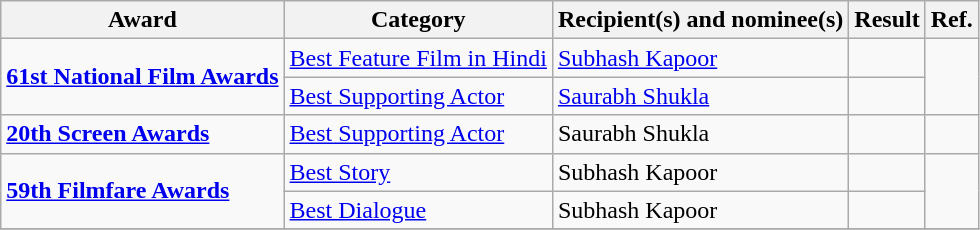<table class="wikitable sortable">
<tr>
<th>Award</th>
<th>Category</th>
<th>Recipient(s) and nominee(s)</th>
<th>Result</th>
<th>Ref.</th>
</tr>
<tr>
<td rowspan=2><strong><a href='#'>61st National Film Awards</a></strong></td>
<td><a href='#'>Best Feature Film in Hindi</a></td>
<td><a href='#'>Subhash Kapoor</a></td>
<td></td>
<td rowspan=2></td>
</tr>
<tr>
<td><a href='#'>Best Supporting Actor</a></td>
<td><a href='#'>Saurabh Shukla</a></td>
<td></td>
</tr>
<tr>
<td><strong><a href='#'>20th Screen Awards</a></strong></td>
<td><a href='#'>Best Supporting Actor</a></td>
<td>Saurabh Shukla</td>
<td></td>
<td></td>
</tr>
<tr>
<td rowspan=2><strong><a href='#'>59th Filmfare Awards</a></strong></td>
<td><a href='#'>Best Story</a></td>
<td>Subhash Kapoor</td>
<td></td>
<td rowspan=2></td>
</tr>
<tr>
<td><a href='#'>Best Dialogue</a></td>
<td>Subhash Kapoor</td>
<td></td>
</tr>
<tr>
</tr>
</table>
